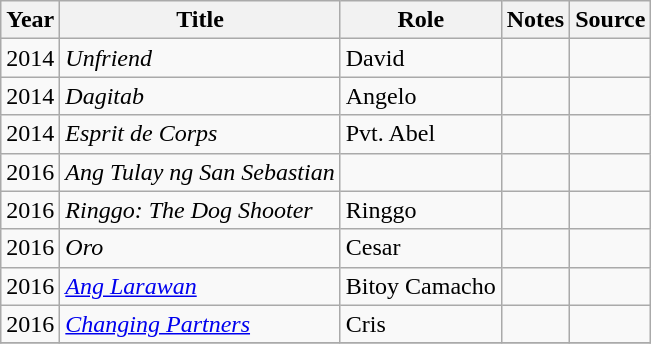<table class="wikitable sortable" >
<tr>
<th>Year</th>
<th>Title</th>
<th>Role</th>
<th class="unsortable">Notes </th>
<th class="unsortable">Source </th>
</tr>
<tr>
<td>2014</td>
<td><em>Unfriend</em></td>
<td>David</td>
<td></td>
<td></td>
</tr>
<tr>
<td>2014</td>
<td><em>Dagitab</em></td>
<td>Angelo</td>
<td></td>
<td></td>
</tr>
<tr>
<td>2014</td>
<td><em>Esprit de Corps</em></td>
<td>Pvt. Abel</td>
<td></td>
<td></td>
</tr>
<tr>
<td>2016</td>
<td><em>Ang Tulay ng San Sebastian</em></td>
<td></td>
<td></td>
<td></td>
</tr>
<tr>
<td>2016</td>
<td><em>Ringgo: The Dog Shooter</em></td>
<td>Ringgo</td>
<td></td>
<td></td>
</tr>
<tr>
<td>2016</td>
<td><em>Oro</em></td>
<td>Cesar</td>
<td></td>
<td></td>
</tr>
<tr>
<td>2016</td>
<td><em><a href='#'>Ang Larawan</a></em></td>
<td>Bitoy Camacho</td>
<td></td>
<td></td>
</tr>
<tr>
<td>2016</td>
<td><em><a href='#'>Changing Partners</a></em></td>
<td>Cris</td>
<td></td>
<td></td>
</tr>
<tr>
</tr>
</table>
